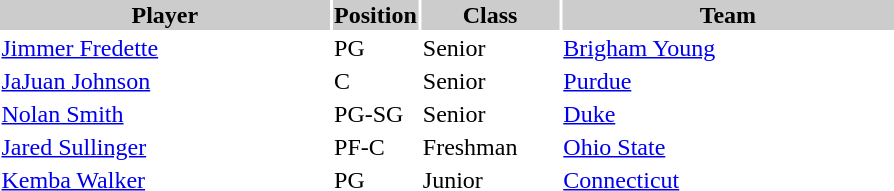<table style="width:600px" "border:'1' 'solid' 'gray'">
<tr>
<th style="background:#ccc; width:40%;">Player</th>
<th style="background:#ccc; width:4%;">Position</th>
<th style="background:#ccc; width:16%;">Class</th>
<th style="background:#ccc; width:40%;">Team</th>
</tr>
<tr>
<td><a href='#'>Jimmer Fredette</a></td>
<td>PG</td>
<td>Senior</td>
<td><a href='#'>Brigham Young</a></td>
</tr>
<tr>
<td><a href='#'>JaJuan Johnson</a></td>
<td>C</td>
<td>Senior</td>
<td><a href='#'>Purdue</a></td>
</tr>
<tr>
<td><a href='#'>Nolan Smith</a></td>
<td>PG-SG</td>
<td>Senior</td>
<td><a href='#'>Duke</a></td>
</tr>
<tr>
<td><a href='#'>Jared Sullinger</a></td>
<td>PF-C</td>
<td>Freshman</td>
<td><a href='#'>Ohio State</a></td>
</tr>
<tr>
<td><a href='#'>Kemba Walker</a></td>
<td>PG</td>
<td>Junior</td>
<td><a href='#'>Connecticut</a></td>
</tr>
</table>
